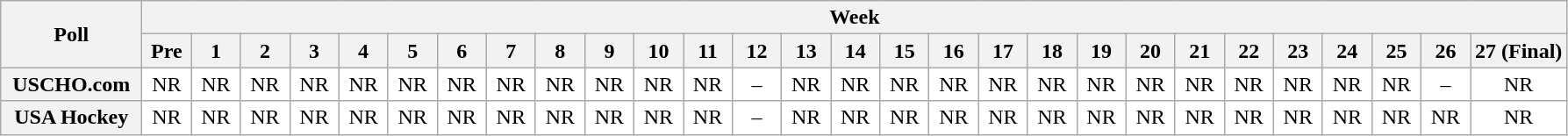<table class="wikitable" style="white-space:nowrap;">
<tr>
<th scope="col" width="100" rowspan="2">Poll</th>
<th colspan="28">Week</th>
</tr>
<tr>
<th scope="col" width="30">Pre</th>
<th scope="col" width="30">1</th>
<th scope="col" width="30">2</th>
<th scope="col" width="30">3</th>
<th scope="col" width="30">4</th>
<th scope="col" width="30">5</th>
<th scope="col" width="30">6</th>
<th scope="col" width="30">7</th>
<th scope="col" width="30">8</th>
<th scope="col" width="30">9</th>
<th scope="col" width="30">10</th>
<th scope="col" width="30">11</th>
<th scope="col" width="30">12</th>
<th scope="col" width="30">13</th>
<th scope="col" width="30">14</th>
<th scope="col" width="30">15</th>
<th scope="col" width="30">16</th>
<th scope="col" width="30">17</th>
<th scope="col" width="30">18</th>
<th scope="col" width="30">19</th>
<th scope="col" width="30">20</th>
<th scope="col" width="30">21</th>
<th scope="col" width="30">22</th>
<th scope="col" width="30">23</th>
<th scope="col" width="30">24</th>
<th scope="col" width="30">25</th>
<th scope="col" width="30">26</th>
<th scope="col" width="30">27 (Final)</th>
</tr>
<tr style="text-align:center;">
<th>USCHO.com</th>
<td bgcolor=FFFFFF>NR</td>
<td bgcolor=FFFFFF>NR</td>
<td bgcolor=FFFFFF>NR</td>
<td bgcolor=FFFFFF>NR</td>
<td bgcolor=FFFFFF>NR</td>
<td bgcolor=FFFFFF>NR</td>
<td bgcolor=FFFFFF>NR</td>
<td bgcolor=FFFFFF>NR</td>
<td bgcolor=FFFFFF>NR</td>
<td bgcolor=FFFFFF>NR</td>
<td bgcolor=FFFFFF>NR</td>
<td bgcolor=FFFFFF>NR</td>
<td bgcolor=FFFFFF>–</td>
<td bgcolor=FFFFFF>NR</td>
<td bgcolor=FFFFFF>NR</td>
<td bgcolor=FFFFFF>NR</td>
<td bgcolor=FFFFFF>NR</td>
<td bgcolor=FFFFFF>NR</td>
<td bgcolor=FFFFFF>NR</td>
<td bgcolor=FFFFFF>NR</td>
<td bgcolor=FFFFFF>NR</td>
<td bgcolor=FFFFFF>NR</td>
<td bgcolor=FFFFFF>NR</td>
<td bgcolor=FFFFFF>NR</td>
<td bgcolor=FFFFFF>NR</td>
<td bgcolor=FFFFFF>NR</td>
<td bgcolor=FFFFFF>–</td>
<td bgcolor=FFFFFF>NR</td>
</tr>
<tr style="text-align:center;">
<th>USA Hockey</th>
<td bgcolor=FFFFFF>NR</td>
<td bgcolor=FFFFFF>NR</td>
<td bgcolor=FFFFFF>NR</td>
<td bgcolor=FFFFFF>NR</td>
<td bgcolor=FFFFFF>NR</td>
<td bgcolor=FFFFFF>NR</td>
<td bgcolor=FFFFFF>NR</td>
<td bgcolor=FFFFFF>NR</td>
<td bgcolor=FFFFFF>NR</td>
<td bgcolor=FFFFFF>NR</td>
<td bgcolor=FFFFFF>NR</td>
<td bgcolor=FFFFFF>NR</td>
<td bgcolor=FFFFFF>–</td>
<td bgcolor=FFFFFF>NR</td>
<td bgcolor=FFFFFF>NR</td>
<td bgcolor=FFFFFF>NR</td>
<td bgcolor=FFFFFF>NR</td>
<td bgcolor=FFFFFF>NR</td>
<td bgcolor=FFFFFF>NR</td>
<td bgcolor=FFFFFF>NR</td>
<td bgcolor=FFFFFF>NR</td>
<td bgcolor=FFFFFF>NR</td>
<td bgcolor=FFFFFF>NR</td>
<td bgcolor=FFFFFF>NR</td>
<td bgcolor=FFFFFF>NR</td>
<td bgcolor=FFFFFF>NR</td>
<td bgcolor=FFFFFF>NR</td>
<td bgcolor=FFFFFF>NR</td>
</tr>
</table>
